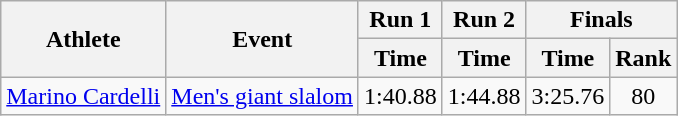<table class="wikitable">
<tr>
<th rowspan="2">Athlete</th>
<th rowspan="2">Event</th>
<th>Run 1</th>
<th>Run 2</th>
<th colspan="2">Finals</th>
</tr>
<tr>
<th>Time</th>
<th>Time</th>
<th>Time</th>
<th>Rank</th>
</tr>
<tr>
<td><a href='#'>Marino Cardelli</a></td>
<td align="center"><a href='#'>Men's giant slalom</a></td>
<td align="center">1:40.88</td>
<td align="center">1:44.88</td>
<td align="center">3:25.76</td>
<td align="center">80</td>
</tr>
</table>
